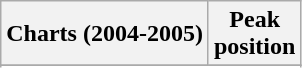<table class="wikitable sortable">
<tr>
<th>Charts (2004-2005)</th>
<th>Peak<br>position</th>
</tr>
<tr>
</tr>
<tr>
</tr>
<tr>
</tr>
<tr>
</tr>
</table>
